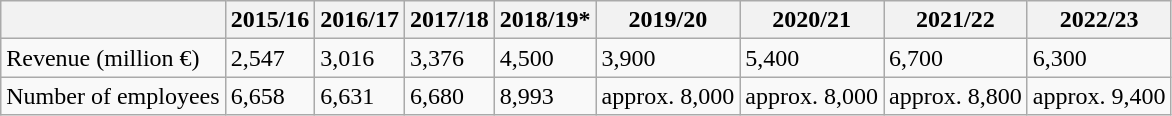<table class="wikitable">
<tr>
<th></th>
<th>2015/16</th>
<th>2016/17</th>
<th>2017/18</th>
<th>2018/19*</th>
<th>2019/20</th>
<th>2020/21</th>
<th>2021/22</th>
<th>2022/23</th>
</tr>
<tr>
<td>Revenue (million €)</td>
<td>2,547</td>
<td>3,016</td>
<td>3,376</td>
<td>4,500</td>
<td>3,900</td>
<td>5,400</td>
<td>6,700</td>
<td>6,300</td>
</tr>
<tr>
<td>Number of employees</td>
<td>6,658</td>
<td>6,631</td>
<td>6,680</td>
<td>8,993</td>
<td>approx. 8,000</td>
<td>approx. 8,000</td>
<td>approx. 8,800</td>
<td>approx. 9,400</td>
</tr>
</table>
